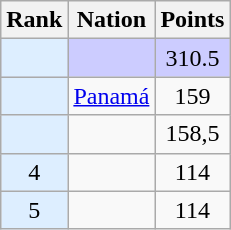<table class="wikitable sortable" style="text-align:center">
<tr>
<th>Rank</th>
<th>Nation</th>
<th>Points</th>
</tr>
<tr style="background-color:#ccccff">
<td bgcolor = DDEEFF></td>
<td align=left></td>
<td>310.5</td>
</tr>
<tr>
<td bgcolor = DDEEFF></td>
<td align=left> <a href='#'>Panamá</a></td>
<td>159</td>
</tr>
<tr>
<td bgcolor = DDEEFF></td>
<td align=left></td>
<td>158,5</td>
</tr>
<tr>
<td bgcolor = DDEEFF>4</td>
<td align=left></td>
<td>114</td>
</tr>
<tr>
<td bgcolor = DDEEFF>5</td>
<td align=left></td>
<td>114</td>
</tr>
</table>
